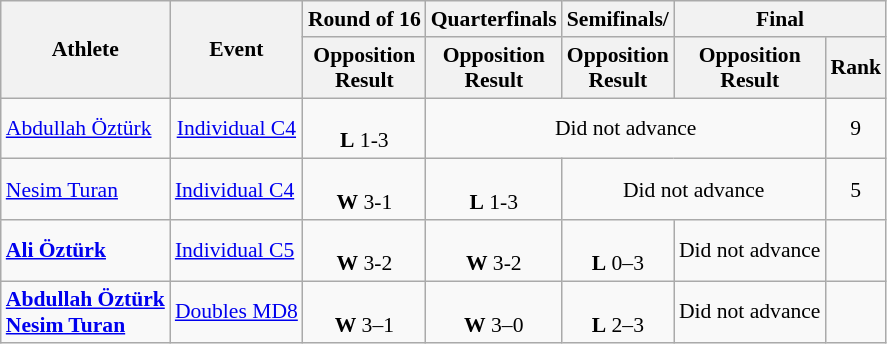<table class=wikitable style="font-size:90%">
<tr align=center>
<th rowspan="2">Athlete</th>
<th rowspan="2">Event</th>
<th>Round of 16</th>
<th>Quarterfinals</th>
<th>Semifinals/ </th>
<th colspan="2">Final</th>
</tr>
<tr align=center>
<th>Opposition<br>Result</th>
<th>Opposition<br>Result</th>
<th>Opposition<br>Result</th>
<th>Opposition<br>Result</th>
<th>Rank</th>
</tr>
<tr align=center>
<td align=left><a href='#'>Abdullah Öztürk</a></td>
<td align=center><a href='#'>Individual C4</a></td>
<td><br><strong>L</strong> 1-3</td>
<td align=center colspan=3>Did not advance</td>
<td>9</td>
</tr>
<tr align=center>
<td align=left><a href='#'>Nesim Turan</a></td>
<td align=left><a href='#'>Individual C4</a></td>
<td><br><strong>W</strong> 3-1</td>
<td><br><strong>L</strong> 1-3</td>
<td align=center colspan=2>Did not advance</td>
<td>5</td>
</tr>
<tr align=center>
<td align=left><strong><a href='#'>Ali Öztürk</a></strong></td>
<td align=left><a href='#'>Individual C5</a></td>
<td><br><strong>W</strong> 3-2</td>
<td><br><strong>W</strong> 3-2</td>
<td><br><strong>L</strong> 0–3</td>
<td>Did not advance</td>
<td></td>
</tr>
<tr align=center>
<td align=left><strong><a href='#'>Abdullah Öztürk</a></strong><br><strong><a href='#'>Nesim Turan</a></strong></td>
<td align=left><a href='#'>Doubles MD8</a></td>
<td><br><strong>W</strong> 3–1</td>
<td><br><strong>W</strong> 3–0</td>
<td><br><strong>L</strong> 2–3</td>
<td>Did not advance</td>
<td></td>
</tr>
</table>
